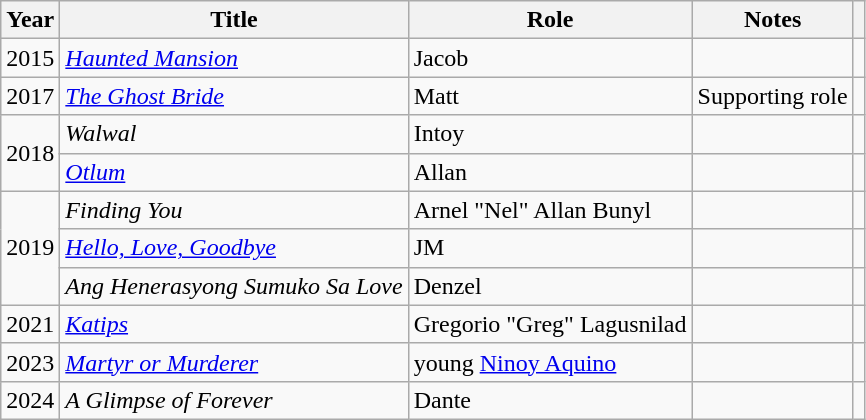<table class="wikitable">
<tr>
<th>Year</th>
<th>Title</th>
<th>Role</th>
<th>Notes</th>
<th></th>
</tr>
<tr>
<td>2015</td>
<td><em><a href='#'>Haunted Mansion</a></em></td>
<td>Jacob</td>
<td></td>
<td></td>
</tr>
<tr>
<td>2017</td>
<td><em><a href='#'>The Ghost Bride</a></em></td>
<td>Matt</td>
<td>Supporting role</td>
<td></td>
</tr>
<tr>
<td rowspan="2">2018</td>
<td><em>Walwal</em></td>
<td>Intoy</td>
<td></td>
<td></td>
</tr>
<tr>
<td><em><a href='#'>Otlum</a></em></td>
<td>Allan</td>
<td></td>
<td></td>
</tr>
<tr>
<td rowspan="3">2019</td>
<td><em>Finding You</em></td>
<td>Arnel "Nel" Allan Bunyl</td>
<td></td>
<td></td>
</tr>
<tr>
<td><em><a href='#'>Hello, Love, Goodbye</a></em></td>
<td>JM</td>
<td></td>
<td></td>
</tr>
<tr>
<td><em>Ang Henerasyong Sumuko Sa Love</em></td>
<td>Denzel</td>
<td></td>
<td></td>
</tr>
<tr>
<td>2021</td>
<td><em><a href='#'>Katips</a></em></td>
<td>Gregorio "Greg" Lagusnilad</td>
<td></td>
<td></td>
</tr>
<tr>
<td>2023</td>
<td><em><a href='#'>Martyr or Murderer</a></em></td>
<td>young <a href='#'>Ninoy Aquino</a></td>
<td></td>
<td><br></td>
</tr>
<tr>
<td>2024</td>
<td><em>A Glimpse of Forever</em></td>
<td>Dante</td>
<td></td>
<td></td>
</tr>
</table>
